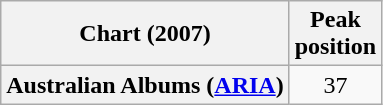<table class="wikitable plainrowheaders">
<tr>
<th>Chart (2007)</th>
<th>Peak<br>position</th>
</tr>
<tr>
<th scope="row">Australian Albums (<a href='#'>ARIA</a>)</th>
<td align="center">37</td>
</tr>
</table>
